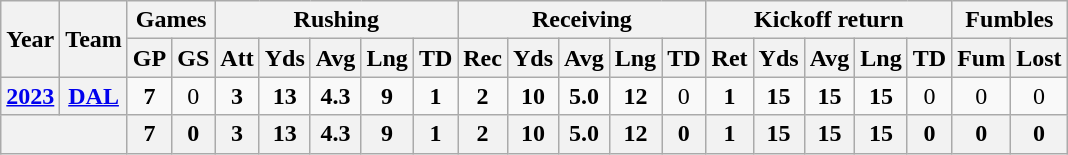<table class="wikitable" style="text-align:center;">
<tr>
<th rowspan="2">Year</th>
<th rowspan="2">Team</th>
<th colspan="2">Games</th>
<th colspan="5">Rushing</th>
<th colspan="5">Receiving</th>
<th colspan="5">Kickoff return</th>
<th colspan="2">Fumbles</th>
</tr>
<tr>
<th>GP</th>
<th>GS</th>
<th>Att</th>
<th>Yds</th>
<th>Avg</th>
<th>Lng</th>
<th>TD</th>
<th>Rec</th>
<th>Yds</th>
<th>Avg</th>
<th>Lng</th>
<th>TD</th>
<th>Ret</th>
<th>Yds</th>
<th>Avg</th>
<th>Lng</th>
<th>TD</th>
<th>Fum</th>
<th>Lost</th>
</tr>
<tr>
<th><a href='#'>2023</a></th>
<th><a href='#'>DAL</a></th>
<td><strong>7</strong></td>
<td>0</td>
<td><strong>3</strong></td>
<td><strong>13</strong></td>
<td><strong>4.3</strong></td>
<td><strong>9</strong></td>
<td><strong>1</strong></td>
<td><strong>2</strong></td>
<td><strong>10</strong></td>
<td><strong>5.0</strong></td>
<td><strong>12</strong></td>
<td>0</td>
<td><strong>1</strong></td>
<td><strong>15</strong></td>
<td><strong>15</strong></td>
<td><strong>15</strong></td>
<td>0</td>
<td>0</td>
<td>0</td>
</tr>
<tr>
<th colspan="2"></th>
<th>7</th>
<th>0</th>
<th>3</th>
<th>13</th>
<th>4.3</th>
<th>9</th>
<th>1</th>
<th>2</th>
<th>10</th>
<th>5.0</th>
<th>12</th>
<th>0</th>
<th>1</th>
<th>15</th>
<th>15</th>
<th>15</th>
<th>0</th>
<th>0</th>
<th>0</th>
</tr>
</table>
